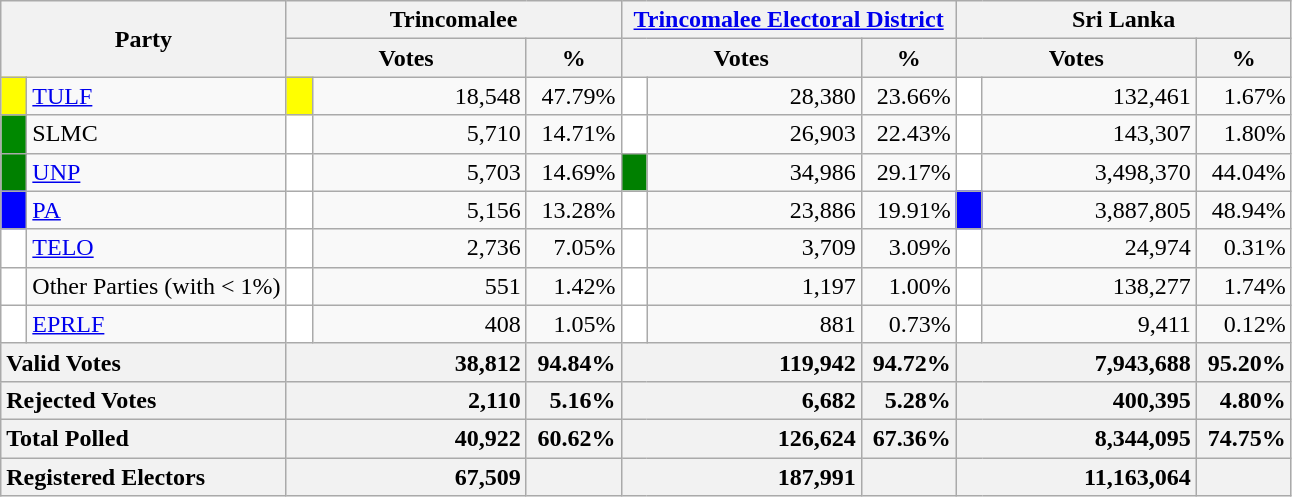<table class="wikitable">
<tr>
<th colspan="2" width="144px"rowspan="2">Party</th>
<th colspan="3" width="216px">Trincomalee</th>
<th colspan="3" width="216px"><a href='#'>Trincomalee Electoral District</a></th>
<th colspan="3" width="216px">Sri Lanka</th>
</tr>
<tr>
<th colspan="2" width="144px">Votes</th>
<th>%</th>
<th colspan="2" width="144px">Votes</th>
<th>%</th>
<th colspan="2" width="144px">Votes</th>
<th>%</th>
</tr>
<tr>
<td style="background-color:yellow;" width="10px"></td>
<td style="text-align:left;"><a href='#'>TULF</a></td>
<td style="background-color:yellow;" width="10px"></td>
<td style="text-align:right;">18,548</td>
<td style="text-align:right;">47.79%</td>
<td style="background-color:white;" width="10px"></td>
<td style="text-align:right;">28,380</td>
<td style="text-align:right;">23.66%</td>
<td style="background-color:white;" width="10px"></td>
<td style="text-align:right;">132,461</td>
<td style="text-align:right;">1.67%</td>
</tr>
<tr>
<td style="background-color:#008800;" width="10px"></td>
<td style="text-align:left;">SLMC</td>
<td style="background-color:white;" width="10px"></td>
<td style="text-align:right;">5,710</td>
<td style="text-align:right;">14.71%</td>
<td style="background-color:white;" width="10px"></td>
<td style="text-align:right;">26,903</td>
<td style="text-align:right;">22.43%</td>
<td style="background-color:white;" width="10px"></td>
<td style="text-align:right;">143,307</td>
<td style="text-align:right;">1.80%</td>
</tr>
<tr>
<td style="background-color:green;" width="10px"></td>
<td style="text-align:left;"><a href='#'>UNP</a></td>
<td style="background-color:white;" width="10px"></td>
<td style="text-align:right;">5,703</td>
<td style="text-align:right;">14.69%</td>
<td style="background-color:green;" width="10px"></td>
<td style="text-align:right;">34,986</td>
<td style="text-align:right;">29.17%</td>
<td style="background-color:white;" width="10px"></td>
<td style="text-align:right;">3,498,370</td>
<td style="text-align:right;">44.04%</td>
</tr>
<tr>
<td style="background-color:blue;" width="10px"></td>
<td style="text-align:left;"><a href='#'>PA</a></td>
<td style="background-color:white;" width="10px"></td>
<td style="text-align:right;">5,156</td>
<td style="text-align:right;">13.28%</td>
<td style="background-color:white;" width="10px"></td>
<td style="text-align:right;">23,886</td>
<td style="text-align:right;">19.91%</td>
<td style="background-color:blue;" width="10px"></td>
<td style="text-align:right;">3,887,805</td>
<td style="text-align:right;">48.94%</td>
</tr>
<tr>
<td style="background-color:white;" width="10px"></td>
<td style="text-align:left;"><a href='#'>TELO</a></td>
<td style="background-color:white;" width="10px"></td>
<td style="text-align:right;">2,736</td>
<td style="text-align:right;">7.05%</td>
<td style="background-color:white;" width="10px"></td>
<td style="text-align:right;">3,709</td>
<td style="text-align:right;">3.09%</td>
<td style="background-color:white;" width="10px"></td>
<td style="text-align:right;">24,974</td>
<td style="text-align:right;">0.31%</td>
</tr>
<tr>
<td style="background-color:white;" width="10px"></td>
<td style="text-align:left;">Other Parties (with < 1%)</td>
<td style="background-color:white;" width="10px"></td>
<td style="text-align:right;">551</td>
<td style="text-align:right;">1.42%</td>
<td style="background-color:white;" width="10px"></td>
<td style="text-align:right;">1,197</td>
<td style="text-align:right;">1.00%</td>
<td style="background-color:white;" width="10px"></td>
<td style="text-align:right;">138,277</td>
<td style="text-align:right;">1.74%</td>
</tr>
<tr>
<td style="background-color:white;" width="10px"></td>
<td style="text-align:left;"><a href='#'>EPRLF</a></td>
<td style="background-color:white;" width="10px"></td>
<td style="text-align:right;">408</td>
<td style="text-align:right;">1.05%</td>
<td style="background-color:white;" width="10px"></td>
<td style="text-align:right;">881</td>
<td style="text-align:right;">0.73%</td>
<td style="background-color:white;" width="10px"></td>
<td style="text-align:right;">9,411</td>
<td style="text-align:right;">0.12%</td>
</tr>
<tr>
<th colspan="2" width="144px"style="text-align:left;">Valid Votes</th>
<th style="text-align:right;"colspan="2" width="144px">38,812</th>
<th style="text-align:right;">94.84%</th>
<th style="text-align:right;"colspan="2" width="144px">119,942</th>
<th style="text-align:right;">94.72%</th>
<th style="text-align:right;"colspan="2" width="144px">7,943,688</th>
<th style="text-align:right;">95.20%</th>
</tr>
<tr>
<th colspan="2" width="144px"style="text-align:left;">Rejected Votes</th>
<th style="text-align:right;"colspan="2" width="144px">2,110</th>
<th style="text-align:right;">5.16%</th>
<th style="text-align:right;"colspan="2" width="144px">6,682</th>
<th style="text-align:right;">5.28%</th>
<th style="text-align:right;"colspan="2" width="144px">400,395</th>
<th style="text-align:right;">4.80%</th>
</tr>
<tr>
<th colspan="2" width="144px"style="text-align:left;">Total Polled</th>
<th style="text-align:right;"colspan="2" width="144px">40,922</th>
<th style="text-align:right;">60.62%</th>
<th style="text-align:right;"colspan="2" width="144px">126,624</th>
<th style="text-align:right;">67.36%</th>
<th style="text-align:right;"colspan="2" width="144px">8,344,095</th>
<th style="text-align:right;">74.75%</th>
</tr>
<tr>
<th colspan="2" width="144px"style="text-align:left;">Registered Electors</th>
<th style="text-align:right;"colspan="2" width="144px">67,509</th>
<th></th>
<th style="text-align:right;"colspan="2" width="144px">187,991</th>
<th></th>
<th style="text-align:right;"colspan="2" width="144px">11,163,064</th>
<th></th>
</tr>
</table>
